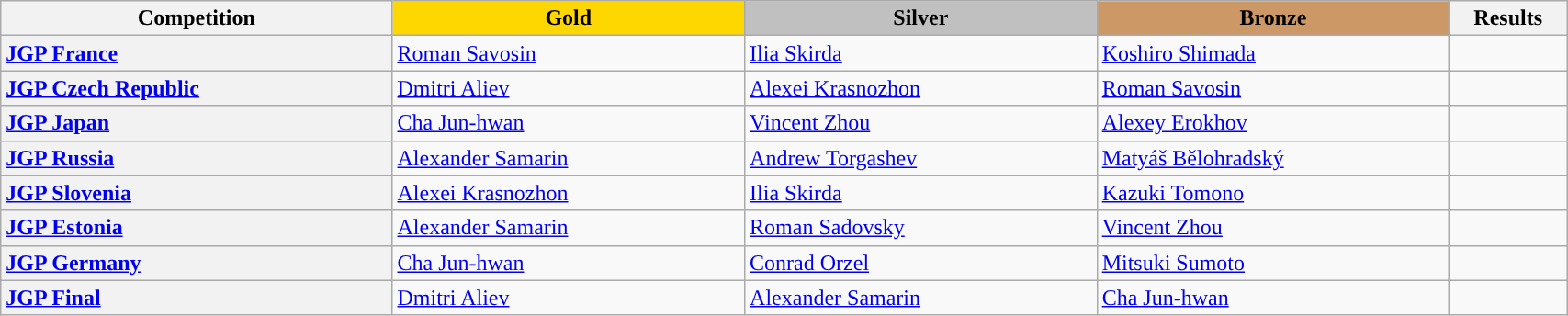<table class="wikitable unsortable" style="text-align:left; width:90%">
<tr>
<th scope="col" style="text-align:center; width:25%;">Competition</th>
<td scope="col" style="text-align:center; width:22.5%; background:gold"><strong>Gold</strong></td>
<td scope="col" style="text-align:center; width:22.5%; background:silver"><strong>Silver</strong></td>
<td scope="col" style="text-align:center; width:22.5%; background:#c96"><strong>Bronze</strong></td>
<th scope="col" style="text-align:center; width:7.5%;">Results</th>
</tr>
<tr>
<th scope="row" style="text-align:left"> <a href='#'>JGP France</a></th>
<td> <a href='#'>Roman Savosin</a></td>
<td> <a href='#'>Ilia Skirda</a></td>
<td> <a href='#'>Koshiro Shimada</a></td>
<td></td>
</tr>
<tr>
<th scope="row" style="text-align:left"> <a href='#'>JGP Czech Republic</a></th>
<td> <a href='#'>Dmitri Aliev</a></td>
<td> <a href='#'>Alexei Krasnozhon</a></td>
<td> <a href='#'>Roman Savosin</a></td>
<td></td>
</tr>
<tr>
<th scope="row" style="text-align:left"> <a href='#'>JGP Japan</a></th>
<td> <a href='#'>Cha Jun-hwan</a></td>
<td> <a href='#'>Vincent Zhou</a></td>
<td> <a href='#'>Alexey Erokhov</a></td>
<td></td>
</tr>
<tr>
<th scope="row" style="text-align:left"> <a href='#'>JGP Russia</a></th>
<td> <a href='#'>Alexander Samarin</a></td>
<td> <a href='#'>Andrew Torgashev</a></td>
<td> <a href='#'>Matyáš Bělohradský</a></td>
<td></td>
</tr>
<tr>
<th scope="row" style="text-align:left"> <a href='#'>JGP Slovenia</a></th>
<td> <a href='#'>Alexei Krasnozhon</a></td>
<td> <a href='#'>Ilia Skirda</a></td>
<td> <a href='#'>Kazuki Tomono</a></td>
<td></td>
</tr>
<tr>
<th scope="row" style="text-align:left"> <a href='#'>JGP Estonia</a></th>
<td> <a href='#'>Alexander Samarin</a></td>
<td> <a href='#'>Roman Sadovsky</a></td>
<td> <a href='#'>Vincent Zhou</a></td>
<td></td>
</tr>
<tr>
<th scope="row" style="text-align:left"> <a href='#'>JGP Germany</a></th>
<td> <a href='#'>Cha Jun-hwan</a></td>
<td> <a href='#'>Conrad Orzel</a></td>
<td> <a href='#'>Mitsuki Sumoto</a></td>
<td></td>
</tr>
<tr>
<th scope="row" style="text-align:left"> <a href='#'>JGP Final</a></th>
<td> <a href='#'>Dmitri Aliev</a></td>
<td> <a href='#'>Alexander Samarin</a></td>
<td> <a href='#'>Cha Jun-hwan</a></td>
<td></td>
</tr>
</table>
